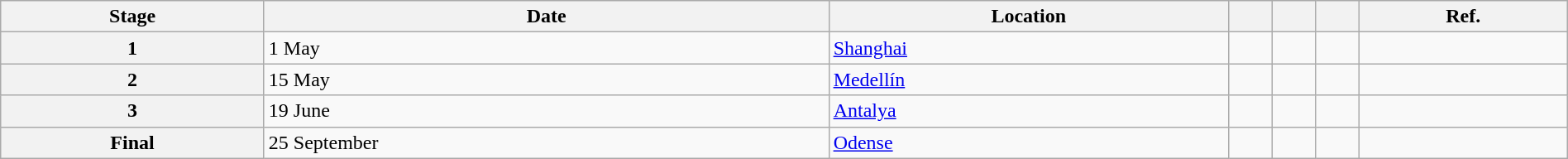<table class="wikitable" style="width:100%">
<tr>
<th>Stage</th>
<th>Date</th>
<th>Location</th>
<th></th>
<th></th>
<th></th>
<th>Ref.</th>
</tr>
<tr>
<th>1</th>
<td>1 May</td>
<td> <a href='#'>Shanghai</a></td>
<td></td>
<td></td>
<td></td>
<td></td>
</tr>
<tr>
<th>2</th>
<td>15 May</td>
<td> <a href='#'>Medellín</a></td>
<td></td>
<td></td>
<td></td>
<td></td>
</tr>
<tr>
<th>3</th>
<td>19 June</td>
<td> <a href='#'>Antalya</a></td>
<td></td>
<td></td>
<td></td>
<td></td>
</tr>
<tr>
<th>Final</th>
<td>25 September</td>
<td> <a href='#'>Odense</a></td>
<td></td>
<td></td>
<td></td>
<td></td>
</tr>
</table>
